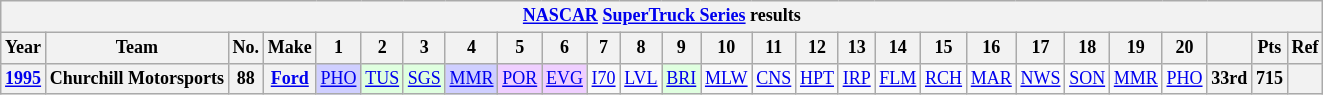<table class="wikitable" style="text-align:center; font-size:75%">
<tr>
<th colspan=45><a href='#'>NASCAR</a> <a href='#'>SuperTruck Series</a> results</th>
</tr>
<tr>
<th>Year</th>
<th>Team</th>
<th>No.</th>
<th>Make</th>
<th>1</th>
<th>2</th>
<th>3</th>
<th>4</th>
<th>5</th>
<th>6</th>
<th>7</th>
<th>8</th>
<th>9</th>
<th>10</th>
<th>11</th>
<th>12</th>
<th>13</th>
<th>14</th>
<th>15</th>
<th>16</th>
<th>17</th>
<th>18</th>
<th>19</th>
<th>20</th>
<th></th>
<th>Pts</th>
<th>Ref</th>
</tr>
<tr>
<th><a href='#'>1995</a></th>
<th>Churchill Motorsports</th>
<th>88</th>
<th><a href='#'>Ford</a></th>
<td style="background:#CFCFFF;"><a href='#'>PHO</a><br></td>
<td style="background:#DFFFDF;"><a href='#'>TUS</a><br></td>
<td style="background:#DFFFDF;"><a href='#'>SGS</a><br></td>
<td style="background:#CFCFFF;"><a href='#'>MMR</a><br></td>
<td style="background:#EFCFFF;"><a href='#'>POR</a><br></td>
<td style="background:#EFCFFF;"><a href='#'>EVG</a><br></td>
<td><a href='#'>I70</a></td>
<td><a href='#'>LVL</a></td>
<td style="background:#DFFFDF;"><a href='#'>BRI</a><br></td>
<td><a href='#'>MLW</a></td>
<td><a href='#'>CNS</a></td>
<td><a href='#'>HPT</a></td>
<td><a href='#'>IRP</a></td>
<td><a href='#'>FLM</a></td>
<td><a href='#'>RCH</a></td>
<td><a href='#'>MAR</a></td>
<td><a href='#'>NWS</a></td>
<td><a href='#'>SON</a></td>
<td><a href='#'>MMR</a></td>
<td><a href='#'>PHO</a></td>
<th>33rd</th>
<th>715</th>
<th></th>
</tr>
</table>
